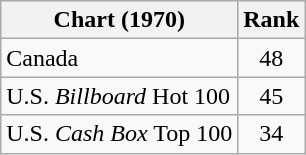<table class="wikitable sortable">
<tr>
<th align="left">Chart (1970)</th>
<th style="text-align:center;">Rank</th>
</tr>
<tr>
<td>Canada </td>
<td style="text-align:center;">48</td>
</tr>
<tr>
<td>U.S. <em>Billboard</em> Hot 100</td>
<td style="text-align:center;">45</td>
</tr>
<tr>
<td>U.S. <em>Cash Box</em> Top 100</td>
<td style="text-align:center;">34</td>
</tr>
</table>
